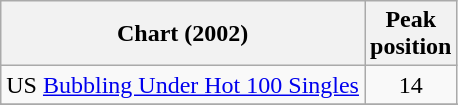<table class="wikitable sortable">
<tr>
<th>Chart (2002)</th>
<th>Peak<br>position</th>
</tr>
<tr>
<td>US <a href='#'>Bubbling Under Hot 100 Singles</a></td>
<td style="text-align:center;">14</td>
</tr>
<tr>
</tr>
<tr>
</tr>
<tr>
</tr>
<tr>
</tr>
</table>
